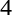<table cellspacing="0" cellpadding="0">
<tr>
<td><div>4 </div></td>
</tr>
</table>
